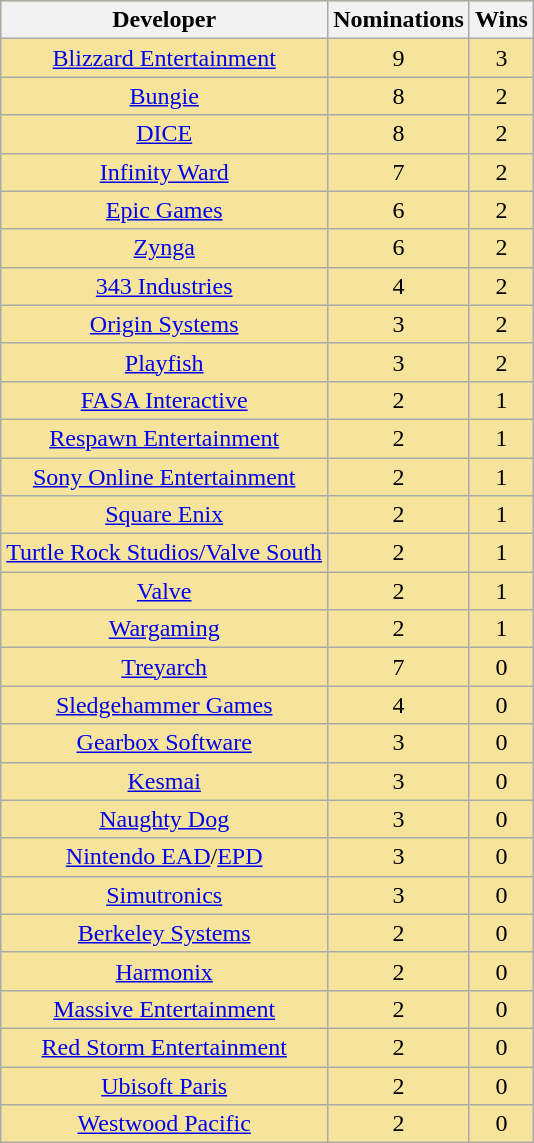<table class="wikitable sortable plainrowheaders" rowspan="2" style="text-align:center; background: #f6e39c">
<tr>
<th scope="col">Developer</th>
<th scope="col">Nominations</th>
<th scope="col">Wins</th>
</tr>
<tr>
<td><a href='#'>Blizzard Entertainment</a></td>
<td>9</td>
<td>3</td>
</tr>
<tr>
<td><a href='#'>Bungie</a></td>
<td>8</td>
<td>2</td>
</tr>
<tr>
<td><a href='#'>DICE</a></td>
<td>8</td>
<td>2</td>
</tr>
<tr>
<td><a href='#'>Infinity Ward</a></td>
<td>7</td>
<td>2</td>
</tr>
<tr>
<td><a href='#'>Epic Games</a></td>
<td>6</td>
<td>2</td>
</tr>
<tr>
<td><a href='#'>Zynga</a></td>
<td>6</td>
<td>2</td>
</tr>
<tr>
<td><a href='#'>343 Industries</a></td>
<td>4</td>
<td>2</td>
</tr>
<tr>
<td><a href='#'>Origin Systems</a></td>
<td>3</td>
<td>2</td>
</tr>
<tr>
<td><a href='#'>Playfish</a></td>
<td>3</td>
<td>2</td>
</tr>
<tr>
<td><a href='#'>FASA Interactive</a></td>
<td>2</td>
<td>1</td>
</tr>
<tr>
<td><a href='#'>Respawn Entertainment</a></td>
<td>2</td>
<td>1</td>
</tr>
<tr>
<td><a href='#'>Sony Online Entertainment</a></td>
<td>2</td>
<td>1</td>
</tr>
<tr>
<td><a href='#'>Square Enix</a></td>
<td>2</td>
<td>1</td>
</tr>
<tr>
<td><a href='#'>Turtle Rock Studios/Valve South</a></td>
<td>2</td>
<td>1</td>
</tr>
<tr>
<td><a href='#'>Valve</a></td>
<td>2</td>
<td>1</td>
</tr>
<tr>
<td><a href='#'>Wargaming</a></td>
<td>2</td>
<td>1</td>
</tr>
<tr>
<td><a href='#'>Treyarch</a></td>
<td>7</td>
<td>0</td>
</tr>
<tr>
<td><a href='#'>Sledgehammer Games</a></td>
<td>4</td>
<td>0</td>
</tr>
<tr>
<td><a href='#'>Gearbox Software</a></td>
<td>3</td>
<td>0</td>
</tr>
<tr>
<td><a href='#'>Kesmai</a></td>
<td>3</td>
<td>0</td>
</tr>
<tr>
<td><a href='#'>Naughty Dog</a></td>
<td>3</td>
<td>0</td>
</tr>
<tr>
<td><a href='#'>Nintendo EAD</a>/<a href='#'>EPD</a></td>
<td>3</td>
<td>0</td>
</tr>
<tr>
<td><a href='#'>Simutronics</a></td>
<td>3</td>
<td>0</td>
</tr>
<tr>
<td><a href='#'>Berkeley Systems</a></td>
<td>2</td>
<td>0</td>
</tr>
<tr>
<td><a href='#'>Harmonix</a></td>
<td>2</td>
<td>0</td>
</tr>
<tr>
<td><a href='#'>Massive Entertainment</a></td>
<td>2</td>
<td>0</td>
</tr>
<tr>
<td><a href='#'>Red Storm Entertainment</a></td>
<td>2</td>
<td>0</td>
</tr>
<tr>
<td><a href='#'>Ubisoft Paris</a></td>
<td>2</td>
<td>0</td>
</tr>
<tr>
<td><a href='#'>Westwood Pacific</a></td>
<td>2</td>
<td>0</td>
</tr>
</table>
